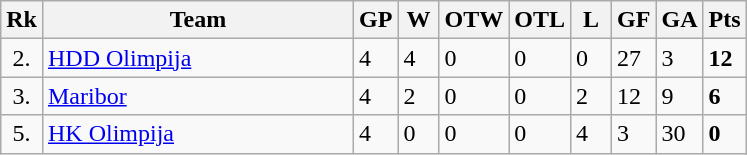<table class="wikitable" style="text-align:left;">
<tr>
<th width=20>Rk</th>
<th width=200>Team</th>
<th width=20 abbr="Games Played">GP</th>
<th width=20 abbr="Won">W</th>
<th width=20 abbr="Overtimes Won">OTW</th>
<th width=20 abbr="Overtime Lost">OTL</th>
<th width=20 abbr="Lost">L</th>
<th width=20 abbr="Goals for">GF</th>
<th width=20 abbr="Goals against">GA</th>
<th width=20 abbr="Points">Pts</th>
</tr>
<tr>
<td style="text-align:center;">2.</td>
<td><a href='#'>HDD Olimpija</a></td>
<td>4</td>
<td>4</td>
<td>0</td>
<td>0</td>
<td>0</td>
<td>27</td>
<td>3</td>
<td><strong>12</strong></td>
</tr>
<tr>
<td style="text-align:center;">3.</td>
<td><a href='#'>Maribor</a></td>
<td>4</td>
<td>2</td>
<td>0</td>
<td>0</td>
<td>2</td>
<td>12</td>
<td>9</td>
<td><strong>6</strong></td>
</tr>
<tr>
<td style="text-align:center;">5.</td>
<td><a href='#'>HK Olimpija</a></td>
<td>4</td>
<td>0</td>
<td>0</td>
<td>0</td>
<td>4</td>
<td>3</td>
<td>30</td>
<td><strong>0</strong></td>
</tr>
</table>
